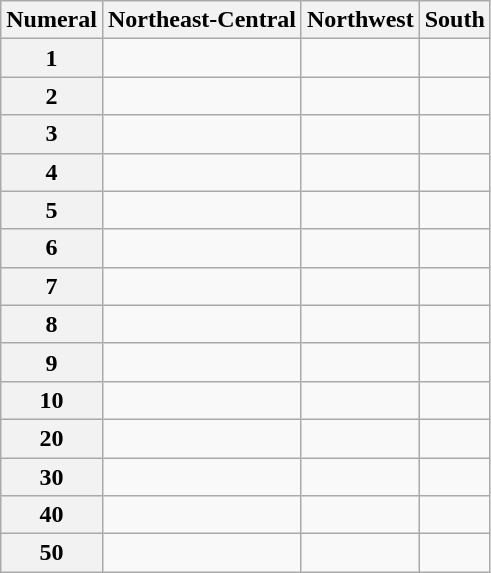<table class="wikitable">
<tr>
<th>Numeral</th>
<th>Northeast-Central</th>
<th>Northwest</th>
<th>South</th>
</tr>
<tr>
<th>1</th>
<td></td>
<td></td>
<td></td>
</tr>
<tr>
<th>2</th>
<td></td>
<td></td>
<td></td>
</tr>
<tr>
<th>3</th>
<td></td>
<td></td>
<td></td>
</tr>
<tr>
<th>4</th>
<td></td>
<td></td>
<td></td>
</tr>
<tr>
<th>5</th>
<td></td>
<td></td>
<td></td>
</tr>
<tr>
<th>6</th>
<td></td>
<td></td>
<td></td>
</tr>
<tr>
<th>7</th>
<td></td>
<td></td>
<td></td>
</tr>
<tr>
<th>8</th>
<td></td>
<td></td>
<td></td>
</tr>
<tr>
<th>9</th>
<td></td>
<td></td>
<td></td>
</tr>
<tr>
<th>10</th>
<td></td>
<td></td>
<td></td>
</tr>
<tr>
<th>20</th>
<td></td>
<td></td>
<td></td>
</tr>
<tr>
<th>30</th>
<td></td>
<td></td>
<td></td>
</tr>
<tr>
<th>40</th>
<td></td>
<td></td>
<td></td>
</tr>
<tr>
<th>50</th>
<td></td>
<td></td>
<td></td>
</tr>
</table>
